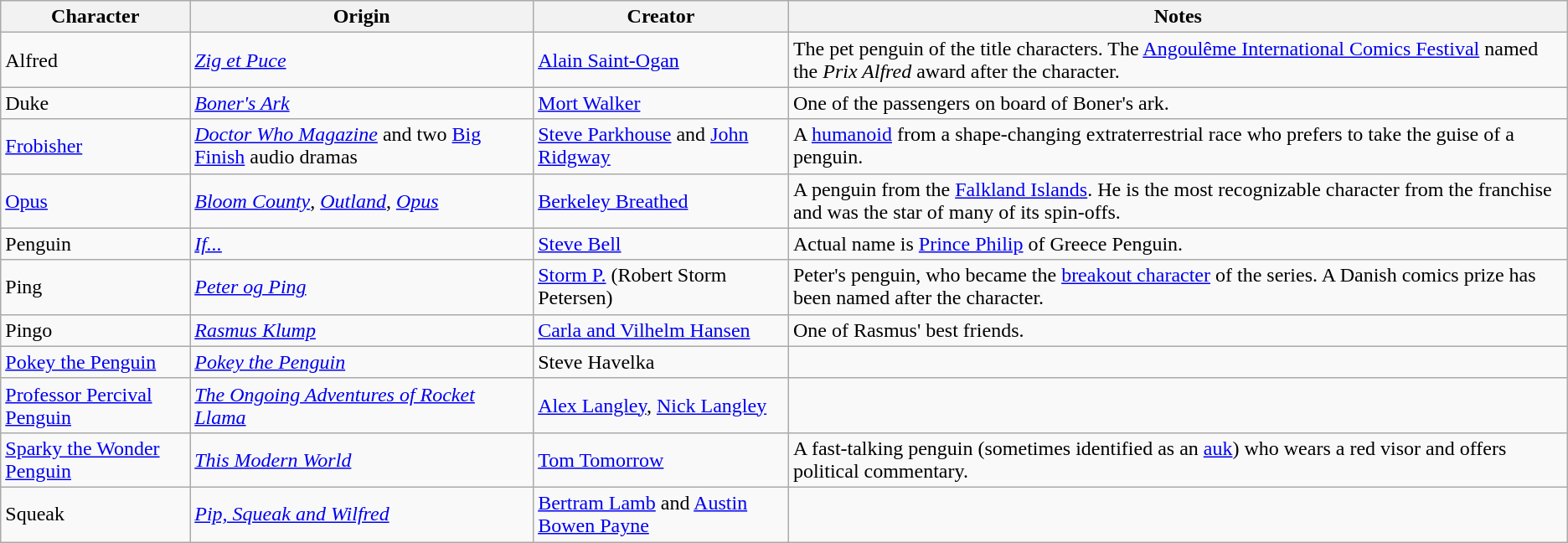<table class="wikitable sortable">
<tr>
<th>Character</th>
<th>Origin</th>
<th>Creator</th>
<th>Notes</th>
</tr>
<tr>
<td>Alfred</td>
<td><em><a href='#'>Zig et Puce</a></em></td>
<td><a href='#'>Alain Saint-Ogan</a></td>
<td>The pet penguin of the title characters. The <a href='#'>Angoulême International Comics Festival</a> named the <em>Prix Alfred</em> award after the character.</td>
</tr>
<tr>
<td>Duke</td>
<td><em><a href='#'>Boner's Ark</a></em></td>
<td><a href='#'>Mort Walker</a></td>
<td>One of the passengers on board of Boner's ark.</td>
</tr>
<tr>
<td><a href='#'>Frobisher</a></td>
<td><em><a href='#'>Doctor Who Magazine</a></em> and two <a href='#'>Big Finish</a> audio dramas</td>
<td><a href='#'>Steve Parkhouse</a> and <a href='#'>John Ridgway</a></td>
<td>A <a href='#'>humanoid</a> from a shape-changing extraterrestrial race who prefers to take the guise of a penguin.</td>
</tr>
<tr>
<td><a href='#'>Opus</a></td>
<td><em><a href='#'>Bloom County</a></em>, <em><a href='#'>Outland</a></em>, <em><a href='#'>Opus</a></em></td>
<td><a href='#'>Berkeley Breathed</a></td>
<td>A penguin from the <a href='#'>Falkland Islands</a>. He is the most recognizable character from the franchise and was the star of many of its spin-offs.</td>
</tr>
<tr>
<td>Penguin</td>
<td><em><a href='#'>If...</a></em></td>
<td><a href='#'>Steve Bell</a></td>
<td>Actual name is <a href='#'>Prince Philip</a> of Greece Penguin.</td>
</tr>
<tr>
<td>Ping</td>
<td><em><a href='#'>Peter og Ping</a></em></td>
<td><a href='#'>Storm P.</a> (Robert Storm Petersen)</td>
<td>Peter's penguin, who became the <a href='#'>breakout character</a> of the series. A Danish comics prize has been named after the character.</td>
</tr>
<tr>
<td>Pingo</td>
<td><em><a href='#'>Rasmus Klump</a></em></td>
<td><a href='#'>Carla and Vilhelm Hansen</a></td>
<td>One of Rasmus' best friends.</td>
</tr>
<tr>
<td><a href='#'>Pokey the Penguin</a></td>
<td><em><a href='#'>Pokey the Penguin</a></em></td>
<td>Steve Havelka</td>
<td></td>
</tr>
<tr>
<td><a href='#'>Professor Percival Penguin</a></td>
<td><em><a href='#'>The Ongoing Adventures of Rocket Llama</a></em></td>
<td><a href='#'>Alex Langley</a>, <a href='#'>Nick Langley</a></td>
<td></td>
</tr>
<tr>
<td><a href='#'>Sparky the Wonder Penguin</a></td>
<td><em><a href='#'>This Modern World</a></em></td>
<td><a href='#'>Tom Tomorrow</a></td>
<td>A fast-talking penguin (sometimes identified as an <a href='#'>auk</a>) who wears a red visor and offers political commentary.</td>
</tr>
<tr>
<td>Squeak</td>
<td><em><a href='#'>Pip, Squeak and Wilfred</a></em></td>
<td><a href='#'>Bertram Lamb</a> and <a href='#'>Austin Bowen Payne</a></td>
<td></td>
</tr>
</table>
